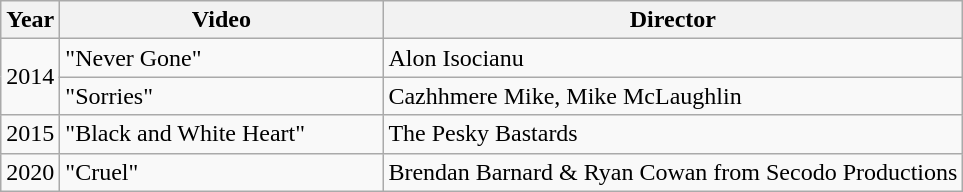<table class="wikitable plainrowheaders">
<tr>
<th>Year</th>
<th style="width:13em;">Video</th>
<th>Director</th>
</tr>
<tr>
<td rowspan="2">2014</td>
<td>"Never Gone"</td>
<td>Alon Isocianu</td>
</tr>
<tr>
<td>"Sorries"</td>
<td>Cazhhmere Mike, Mike McLaughlin</td>
</tr>
<tr>
<td>2015</td>
<td>"Black and White Heart"</td>
<td>The Pesky Bastards</td>
</tr>
<tr>
<td>2020</td>
<td>"Cruel"</td>
<td>Brendan Barnard & Ryan Cowan from Secodo Productions</td>
</tr>
</table>
